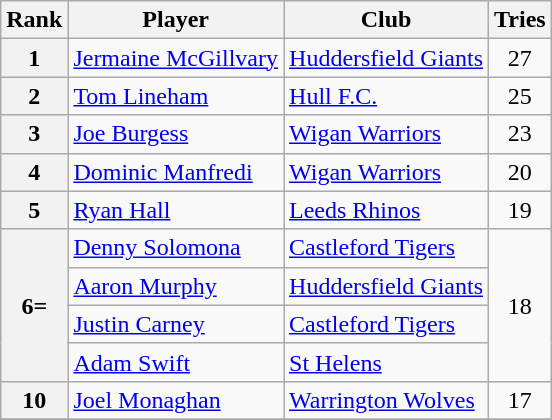<table class="wikitable" style="text-align:center">
<tr>
<th>Rank</th>
<th>Player</th>
<th>Club</th>
<th>Tries</th>
</tr>
<tr>
<th>1</th>
<td align="left"> <a href='#'>Jermaine McGillvary</a></td>
<td align="left"> <a href='#'>Huddersfield Giants</a></td>
<td>27</td>
</tr>
<tr>
<th>2</th>
<td align="left"> <a href='#'>Tom Lineham</a></td>
<td align="left"> <a href='#'>Hull F.C.</a></td>
<td>25</td>
</tr>
<tr>
<th>3</th>
<td align="left"> <a href='#'>Joe Burgess</a></td>
<td align="left"> <a href='#'>Wigan Warriors</a></td>
<td>23</td>
</tr>
<tr>
<th>4</th>
<td align="left"> <a href='#'>Dominic Manfredi</a></td>
<td align="left"> <a href='#'>Wigan Warriors</a></td>
<td>20</td>
</tr>
<tr>
<th>5</th>
<td align="left"> <a href='#'>Ryan Hall</a></td>
<td align="left"> <a href='#'>Leeds Rhinos</a></td>
<td>19</td>
</tr>
<tr>
<th rowspan=4>6=</th>
<td align="left"> <a href='#'>Denny Solomona</a></td>
<td align="left"> <a href='#'>Castleford Tigers</a></td>
<td rowspan=4>18</td>
</tr>
<tr>
<td align="left"> <a href='#'>Aaron Murphy</a></td>
<td align="left"> <a href='#'>Huddersfield Giants</a></td>
</tr>
<tr>
<td align="left"> <a href='#'>Justin Carney</a></td>
<td align="left"> <a href='#'>Castleford Tigers</a></td>
</tr>
<tr>
<td align="left"> <a href='#'>Adam Swift</a></td>
<td align="left"> <a href='#'>St Helens</a></td>
</tr>
<tr>
<th>10</th>
<td align="left"> <a href='#'>Joel Monaghan</a></td>
<td align="left"> <a href='#'>Warrington Wolves</a></td>
<td>17</td>
</tr>
<tr>
</tr>
</table>
